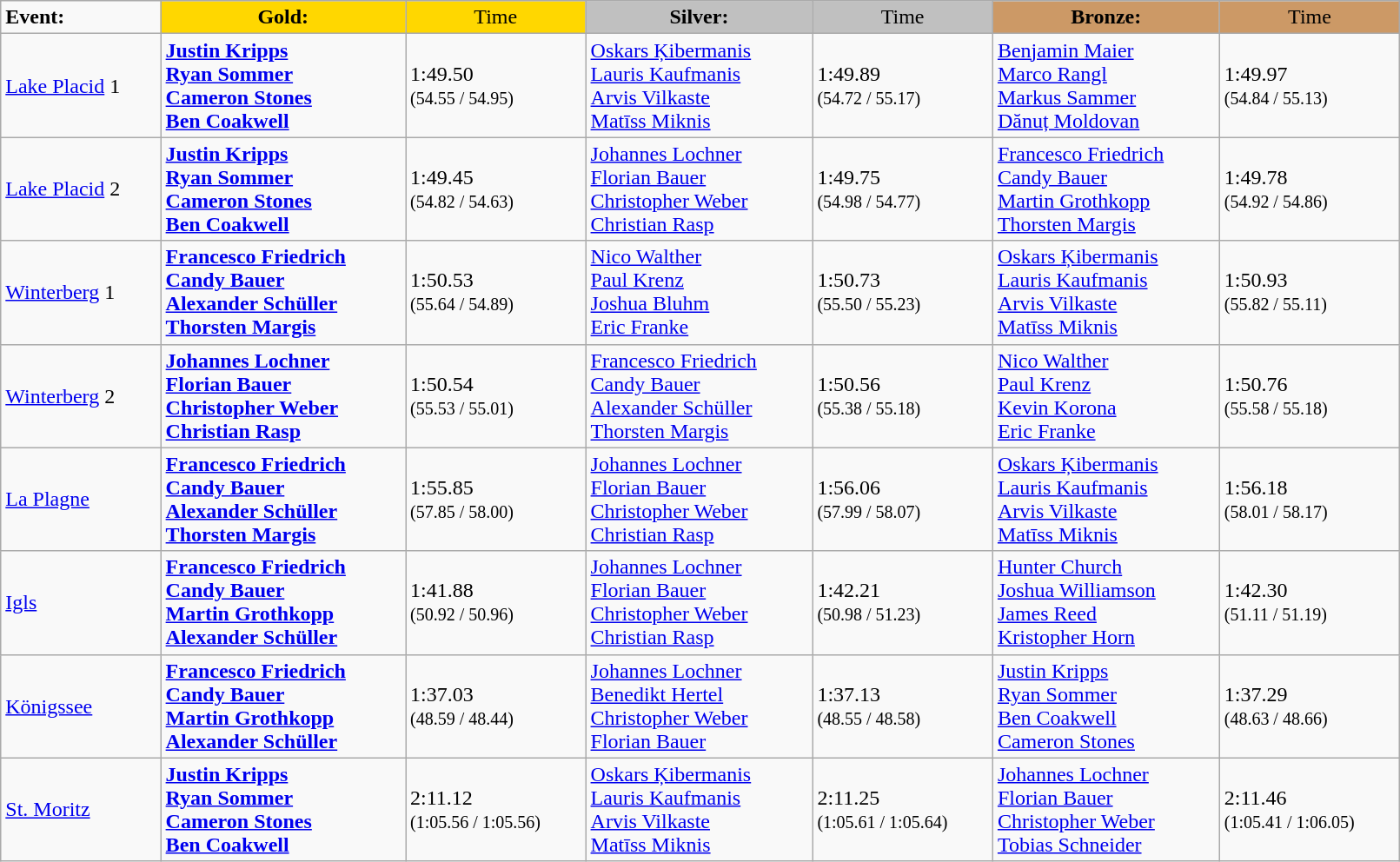<table class="wikitable" style="width:85%;">
<tr>
<td><strong>Event:</strong></td>
<td style="text-align:center; background:gold;"><strong>Gold:</strong></td>
<td style="text-align:center; background:gold;">Time</td>
<td style="text-align:center; background:silver;"><strong>Silver:</strong></td>
<td style="text-align:center; background:silver;">Time</td>
<td style="text-align:center; background:#c96;"><strong>Bronze:</strong></td>
<td style="text-align:center; background:#c96;">Time</td>
</tr>
<tr>
<td> <a href='#'>Lake Placid</a> 1</td>
<td><strong><a href='#'>Justin Kripps</a><br><a href='#'>Ryan Sommer</a><br><a href='#'>Cameron Stones</a><br><a href='#'>Ben Coakwell</a><br><small></small></strong></td>
<td>1:49.50<br><small>(54.55 / 54.95)</small></td>
<td><a href='#'>Oskars Ķibermanis</a><br><a href='#'>Lauris Kaufmanis</a><br><a href='#'>Arvis Vilkaste</a><br><a href='#'>Matīss Miknis</a><br><small></small></td>
<td>1:49.89<br><small>(54.72 / 55.17)</small></td>
<td><a href='#'>Benjamin Maier</a><br><a href='#'>Marco Rangl</a><br><a href='#'>Markus Sammer</a><br><a href='#'>Dănuț Moldovan</a><br><small></small></td>
<td>1:49.97<br><small>(54.84 / 55.13)</small></td>
</tr>
<tr>
<td> <a href='#'>Lake Placid</a> 2</td>
<td><strong><a href='#'>Justin Kripps</a><br><a href='#'>Ryan Sommer</a><br><a href='#'>Cameron Stones</a><br><a href='#'>Ben Coakwell</a><br><small></small></strong></td>
<td>1:49.45<br><small>(54.82 / 54.63)</small></td>
<td><a href='#'>Johannes Lochner</a><br><a href='#'>Florian Bauer</a><br><a href='#'>Christopher Weber</a><br><a href='#'>Christian Rasp</a><br><small></small></td>
<td>1:49.75<br><small>(54.98 / 54.77)</small></td>
<td><a href='#'>Francesco Friedrich</a><br><a href='#'>Candy Bauer</a><br><a href='#'>Martin Grothkopp</a><br><a href='#'>Thorsten Margis</a><br><small></small></td>
<td>1:49.78<br><small>(54.92 / 54.86)</small></td>
</tr>
<tr>
<td> <a href='#'>Winterberg</a> 1</td>
<td><strong><a href='#'>Francesco Friedrich</a><br><a href='#'>Candy Bauer</a><br><a href='#'>Alexander Schüller</a><br><a href='#'>Thorsten Margis</a><br><small></small></strong></td>
<td>1:50.53<br><small>(55.64 / 54.89)</small></td>
<td><a href='#'>Nico Walther</a><br><a href='#'>Paul Krenz</a><br><a href='#'>Joshua Bluhm</a><br><a href='#'>Eric Franke</a><br><small></small></td>
<td>1:50.73<br><small>(55.50 / 55.23)</small></td>
<td><a href='#'>Oskars Ķibermanis</a><br><a href='#'>Lauris Kaufmanis</a><br><a href='#'>Arvis Vilkaste</a><br><a href='#'>Matīss Miknis</a><br><small></small></td>
<td>1:50.93<br><small>(55.82 / 55.11)</small></td>
</tr>
<tr>
<td> <a href='#'>Winterberg</a> 2</td>
<td><strong><a href='#'>Johannes Lochner</a><br><a href='#'>Florian Bauer</a><br><a href='#'>Christopher Weber</a><br><a href='#'>Christian Rasp</a><br><small></small></strong></td>
<td>1:50.54<br><small>(55.53 / 55.01)</small></td>
<td><a href='#'>Francesco Friedrich</a><br><a href='#'>Candy Bauer</a><br><a href='#'>Alexander Schüller</a><br><a href='#'>Thorsten Margis</a><br><small></small></td>
<td>1:50.56<br><small>(55.38 / 55.18)</small></td>
<td><a href='#'>Nico Walther</a><br><a href='#'>Paul Krenz</a><br><a href='#'>Kevin Korona</a><br><a href='#'>Eric Franke</a><br><small></small></td>
<td>1:50.76<br><small>(55.58 / 55.18)</small></td>
</tr>
<tr>
<td> <a href='#'>La Plagne</a></td>
<td><strong><a href='#'>Francesco Friedrich</a><br><a href='#'>Candy Bauer</a><br><a href='#'>Alexander Schüller</a><br><a href='#'>Thorsten Margis</a><br><small></small></strong></td>
<td>1:55.85<br><small>(57.85 / 58.00)</small></td>
<td><a href='#'>Johannes Lochner</a><br><a href='#'>Florian Bauer</a><br><a href='#'>Christopher Weber</a><br><a href='#'>Christian Rasp</a><br><small></small></td>
<td>1:56.06<br><small>(57.99 / 58.07)</small></td>
<td><a href='#'>Oskars Ķibermanis</a><br><a href='#'>Lauris Kaufmanis</a><br><a href='#'>Arvis Vilkaste</a><br><a href='#'>Matīss Miknis</a><br><small></small></td>
<td>1:56.18<br><small>(58.01 / 58.17)</small></td>
</tr>
<tr>
<td> <a href='#'>Igls</a></td>
<td><strong><a href='#'>Francesco Friedrich</a><br><a href='#'>Candy Bauer</a><br><a href='#'>Martin Grothkopp</a><br><a href='#'>Alexander Schüller</a><br><small></small></strong></td>
<td>1:41.88<br><small>(50.92 / 50.96)</small></td>
<td><a href='#'>Johannes Lochner</a><br><a href='#'>Florian Bauer</a><br><a href='#'>Christopher Weber</a><br><a href='#'>Christian Rasp</a><br><small></small></td>
<td>1:42.21<br><small>(50.98 / 51.23)</small></td>
<td><a href='#'>Hunter Church</a><br><a href='#'>Joshua Williamson</a><br><a href='#'>James Reed</a><br><a href='#'>Kristopher Horn</a><br><small></small></td>
<td>1:42.30<br><small>(51.11 / 51.19)</small></td>
</tr>
<tr>
<td> <a href='#'>Königssee</a></td>
<td><strong><a href='#'>Francesco Friedrich</a><br><a href='#'>Candy Bauer</a><br><a href='#'>Martin Grothkopp</a><br><a href='#'>Alexander Schüller</a><br><small></small></strong></td>
<td>1:37.03<br><small>(48.59 / 48.44)</small></td>
<td><a href='#'>Johannes Lochner</a><br><a href='#'>Benedikt Hertel</a><br><a href='#'>Christopher Weber</a><br><a href='#'>Florian Bauer</a><br><small></small></td>
<td>1:37.13<br><small>(48.55 / 48.58)</small></td>
<td><a href='#'>Justin Kripps</a><br><a href='#'>Ryan Sommer</a><br><a href='#'>Ben Coakwell</a><br><a href='#'>Cameron Stones</a><br><small></small></td>
<td>1:37.29<br><small>(48.63 / 48.66)</small></td>
</tr>
<tr>
<td> <a href='#'>St. Moritz</a></td>
<td><strong><a href='#'>Justin Kripps</a><br><a href='#'>Ryan Sommer</a><br><a href='#'>Cameron Stones</a><br><a href='#'>Ben Coakwell</a><br><small></small></strong></td>
<td>2:11.12<br><small>(1:05.56 / 1:05.56)</small></td>
<td><a href='#'>Oskars Ķibermanis</a><br><a href='#'>Lauris Kaufmanis</a><br><a href='#'>Arvis Vilkaste</a><br><a href='#'>Matīss Miknis</a><br><small></small></td>
<td>2:11.25<br><small>(1:05.61 / 1:05.64)</small></td>
<td><a href='#'>Johannes Lochner</a><br><a href='#'>Florian Bauer</a><br><a href='#'>Christopher Weber</a><br><a href='#'>Tobias Schneider</a><br><small></small></td>
<td>2:11.46<br><small>(1:05.41 / 1:06.05)</small></td>
</tr>
</table>
